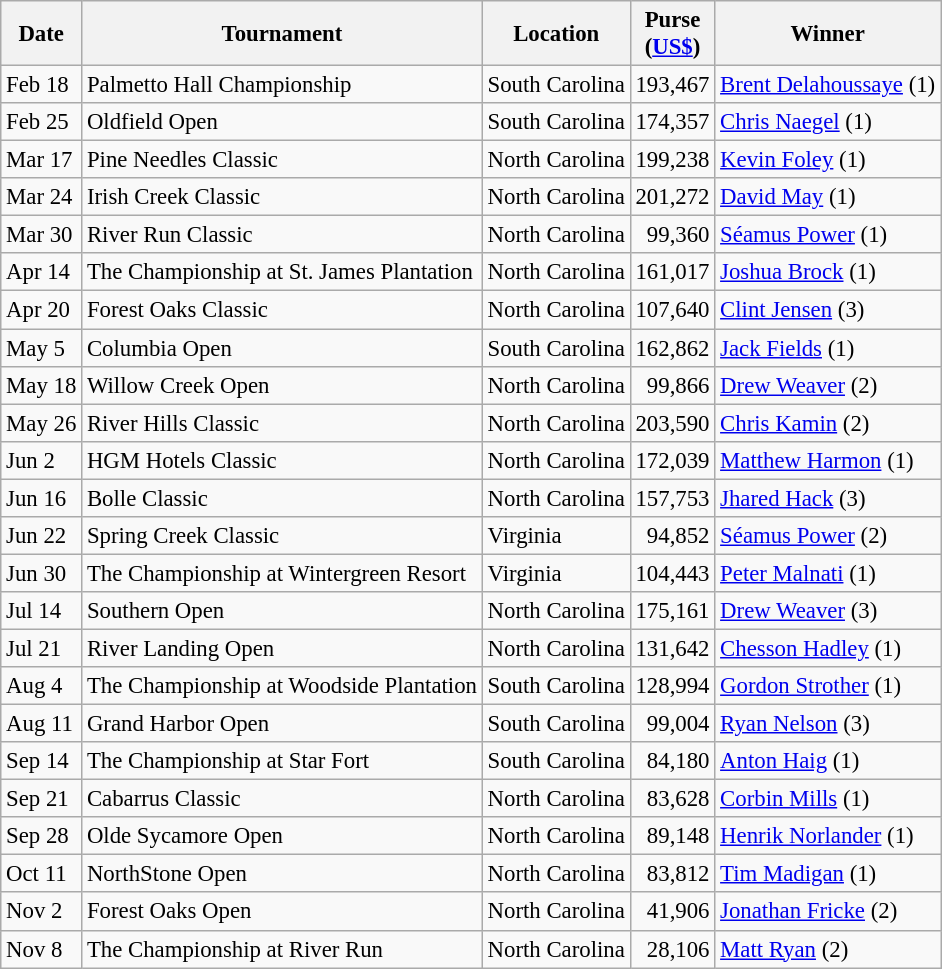<table class="wikitable" style="font-size:95%">
<tr>
<th>Date</th>
<th>Tournament</th>
<th>Location</th>
<th>Purse<br>(<a href='#'>US$</a>)</th>
<th>Winner</th>
</tr>
<tr>
<td>Feb 18</td>
<td>Palmetto Hall Championship</td>
<td>South Carolina</td>
<td align=right>193,467</td>
<td> <a href='#'>Brent Delahoussaye</a> (1)</td>
</tr>
<tr>
<td>Feb 25</td>
<td>Oldfield Open</td>
<td>South Carolina</td>
<td align=right>174,357</td>
<td> <a href='#'>Chris Naegel</a> (1)</td>
</tr>
<tr>
<td>Mar 17</td>
<td>Pine Needles Classic</td>
<td>North Carolina</td>
<td align=right>199,238</td>
<td> <a href='#'>Kevin Foley</a> (1)</td>
</tr>
<tr>
<td>Mar 24</td>
<td>Irish Creek Classic</td>
<td>North Carolina</td>
<td align=right>201,272</td>
<td> <a href='#'>David May</a> (1)</td>
</tr>
<tr>
<td>Mar 30</td>
<td>River Run Classic</td>
<td>North Carolina</td>
<td align=right>99,360</td>
<td> <a href='#'>Séamus Power</a> (1)</td>
</tr>
<tr>
<td>Apr 14</td>
<td>The Championship at St. James Plantation</td>
<td>North Carolina</td>
<td align=right>161,017</td>
<td> <a href='#'>Joshua Brock</a> (1)</td>
</tr>
<tr>
<td>Apr 20</td>
<td>Forest Oaks Classic</td>
<td>North Carolina</td>
<td align=right>107,640</td>
<td> <a href='#'>Clint Jensen</a> (3)</td>
</tr>
<tr>
<td>May 5</td>
<td>Columbia Open</td>
<td>South Carolina</td>
<td align=right>162,862</td>
<td> <a href='#'>Jack Fields</a> (1)</td>
</tr>
<tr>
<td>May 18</td>
<td>Willow Creek Open</td>
<td>North Carolina</td>
<td align=right>99,866</td>
<td> <a href='#'>Drew Weaver</a> (2)</td>
</tr>
<tr>
<td>May 26</td>
<td>River Hills Classic</td>
<td>North Carolina</td>
<td align=right>203,590</td>
<td> <a href='#'>Chris Kamin</a> (2)</td>
</tr>
<tr>
<td>Jun 2</td>
<td>HGM Hotels Classic</td>
<td>North Carolina</td>
<td align=right>172,039</td>
<td> <a href='#'>Matthew Harmon</a> (1)</td>
</tr>
<tr>
<td>Jun 16</td>
<td>Bolle Classic</td>
<td>North Carolina</td>
<td align=right>157,753</td>
<td> <a href='#'>Jhared Hack</a> (3)</td>
</tr>
<tr>
<td>Jun 22</td>
<td>Spring Creek Classic</td>
<td>Virginia</td>
<td align=right>94,852</td>
<td> <a href='#'>Séamus Power</a> (2)</td>
</tr>
<tr>
<td>Jun 30</td>
<td>The Championship at Wintergreen Resort</td>
<td>Virginia</td>
<td align=right>104,443</td>
<td> <a href='#'>Peter Malnati</a> (1)</td>
</tr>
<tr>
<td>Jul 14</td>
<td>Southern Open</td>
<td>North Carolina</td>
<td align=right>175,161</td>
<td> <a href='#'>Drew Weaver</a> (3)</td>
</tr>
<tr>
<td>Jul 21</td>
<td>River Landing Open</td>
<td>North Carolina</td>
<td align=right>131,642</td>
<td> <a href='#'>Chesson Hadley</a> (1)</td>
</tr>
<tr>
<td>Aug 4</td>
<td>The Championship at Woodside Plantation</td>
<td>South Carolina</td>
<td align=right>128,994</td>
<td> <a href='#'>Gordon Strother</a> (1)</td>
</tr>
<tr>
<td>Aug 11</td>
<td>Grand Harbor Open</td>
<td>South Carolina</td>
<td align=right>99,004</td>
<td> <a href='#'>Ryan Nelson</a> (3)</td>
</tr>
<tr>
<td>Sep 14</td>
<td>The Championship at Star Fort</td>
<td>South Carolina</td>
<td align=right>84,180</td>
<td> <a href='#'>Anton Haig</a> (1)</td>
</tr>
<tr>
<td>Sep 21</td>
<td>Cabarrus Classic</td>
<td>North Carolina</td>
<td align=right>83,628</td>
<td> <a href='#'>Corbin Mills</a> (1)</td>
</tr>
<tr>
<td>Sep 28</td>
<td>Olde Sycamore Open</td>
<td>North Carolina</td>
<td align=right>89,148</td>
<td> <a href='#'>Henrik Norlander</a> (1)</td>
</tr>
<tr>
<td>Oct 11</td>
<td>NorthStone Open</td>
<td>North Carolina</td>
<td align=right>83,812</td>
<td> <a href='#'>Tim Madigan</a> (1)</td>
</tr>
<tr>
<td>Nov 2</td>
<td>Forest Oaks Open</td>
<td>North Carolina</td>
<td align=right>41,906</td>
<td> <a href='#'>Jonathan Fricke</a> (2)</td>
</tr>
<tr>
<td>Nov 8</td>
<td>The Championship at River Run</td>
<td>North Carolina</td>
<td align=right>28,106</td>
<td> <a href='#'>Matt Ryan</a> (2)</td>
</tr>
</table>
